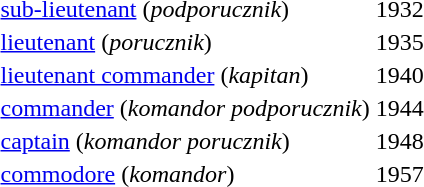<table>
<tr>
<td> <a href='#'>sub-lieutenant</a> (<em>podporucznik</em>)</td>
<td>1932</td>
</tr>
<tr>
<td> <a href='#'>lieutenant</a> (<em>porucznik</em>)</td>
<td>1935</td>
</tr>
<tr>
<td> <a href='#'>lieutenant commander</a> (<em>kapitan</em>)</td>
<td>1940</td>
</tr>
<tr>
<td> <a href='#'>commander</a> (<em>komandor podporucznik</em>)</td>
<td>1944</td>
</tr>
<tr>
<td> <a href='#'>captain</a> (<em>komandor porucznik</em>)</td>
<td>1948</td>
</tr>
<tr>
<td> <a href='#'>commodore</a> (<em>komandor</em>)</td>
<td>1957</td>
</tr>
</table>
